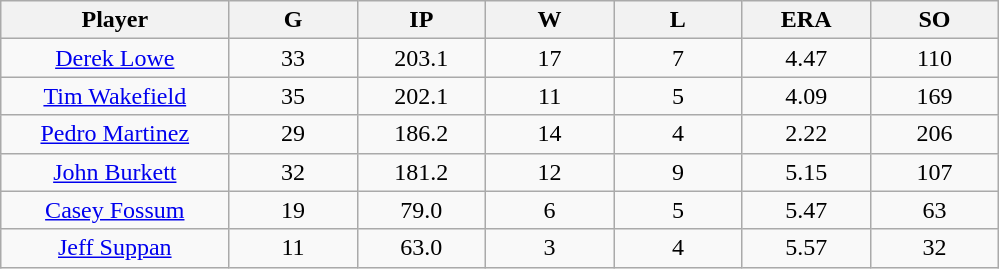<table class="wikitable sortable">
<tr>
<th bgcolor="#DDDDFF" width="16%">Player</th>
<th bgcolor="#DDDDFF" width="9%">G</th>
<th bgcolor="#DDDDFF" width="9%">IP</th>
<th bgcolor="#DDDDFF" width="9%">W</th>
<th bgcolor="#DDDDFF" width="9%">L</th>
<th bgcolor="#DDDDFF" width="9%">ERA</th>
<th bgcolor="#DDDDFF" width="9%">SO</th>
</tr>
<tr align="center">
<td><a href='#'>Derek Lowe</a></td>
<td>33</td>
<td>203.1</td>
<td>17</td>
<td>7</td>
<td>4.47</td>
<td>110</td>
</tr>
<tr align="center">
<td><a href='#'>Tim Wakefield</a></td>
<td>35</td>
<td>202.1</td>
<td>11</td>
<td>5</td>
<td>4.09</td>
<td>169</td>
</tr>
<tr align="center">
<td><a href='#'>Pedro Martinez</a></td>
<td>29</td>
<td>186.2</td>
<td>14</td>
<td>4</td>
<td>2.22</td>
<td>206</td>
</tr>
<tr align="center">
<td><a href='#'>John Burkett</a></td>
<td>32</td>
<td>181.2</td>
<td>12</td>
<td>9</td>
<td>5.15</td>
<td>107</td>
</tr>
<tr align="center">
<td><a href='#'>Casey Fossum</a></td>
<td>19</td>
<td>79.0</td>
<td>6</td>
<td>5</td>
<td>5.47</td>
<td>63</td>
</tr>
<tr align="center">
<td><a href='#'>Jeff Suppan</a></td>
<td>11</td>
<td>63.0</td>
<td>3</td>
<td>4</td>
<td>5.57</td>
<td>32</td>
</tr>
</table>
